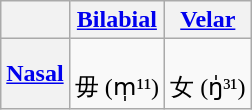<table class="wikitable" style="text-align:center;">
<tr>
<th></th>
<th><a href='#'>Bilabial</a></th>
<th><a href='#'>Velar</a></th>
</tr>
<tr>
<th><a href='#'>Nasal</a></th>
<td><br>毋 (m̩¹¹)</td>
<td><br>女 (ŋ̍³¹)</td>
</tr>
</table>
